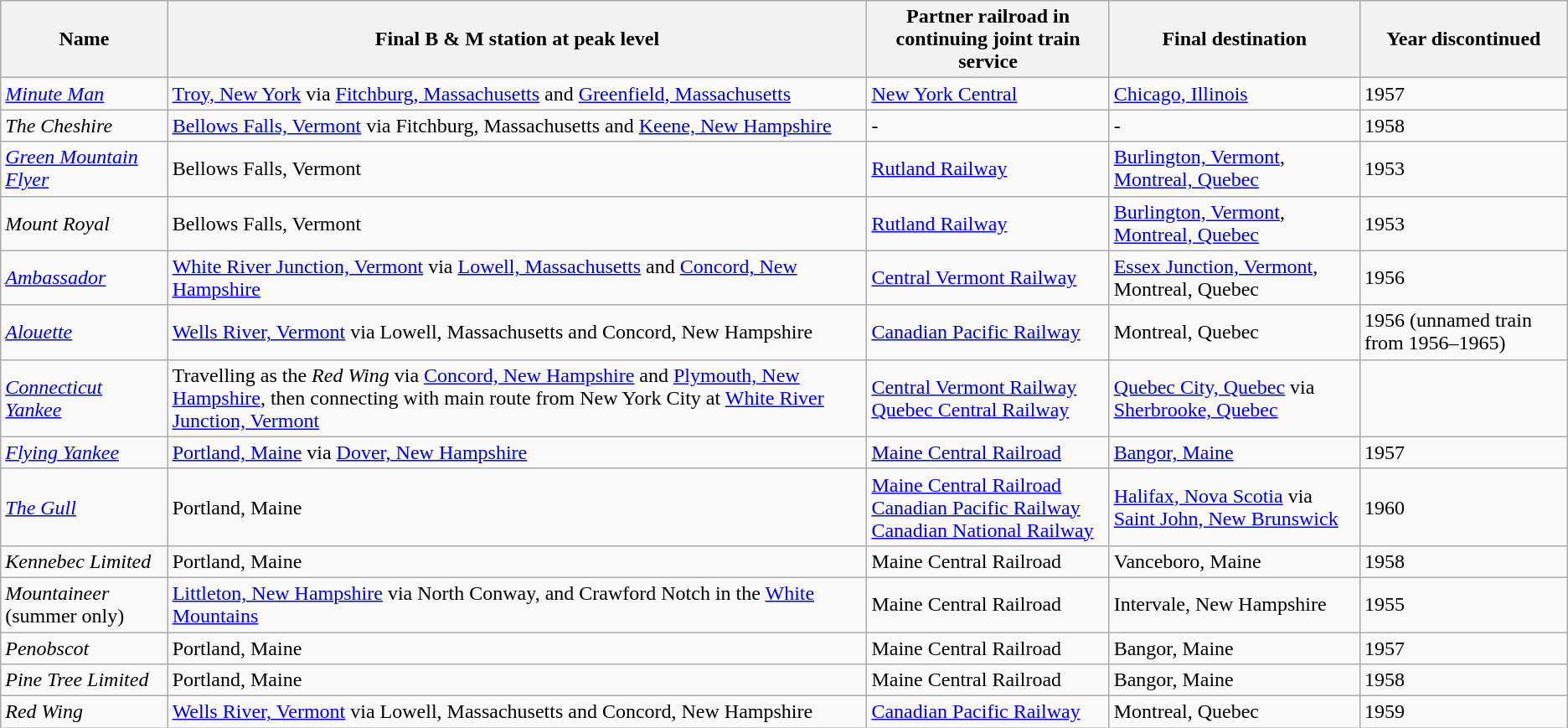<table class="wikitable sortable">
<tr>
<th>Name</th>
<th>Final B & M station at peak level</th>
<th>Partner railroad in continuing joint train service</th>
<th>Final destination</th>
<th>Year discontinued</th>
</tr>
<tr>
<td><em><a href='#'>Minute Man</a></em></td>
<td><a href='#'>Troy, New York</a> via <a href='#'>Fitchburg, Massachusetts</a> and <a href='#'>Greenfield, Massachusetts</a></td>
<td><a href='#'>New York Central</a></td>
<td><a href='#'>Chicago, Illinois</a></td>
<td>1957</td>
</tr>
<tr>
<td><em>The Cheshire</em></td>
<td><a href='#'>Bellows Falls, Vermont</a> via Fitchburg, Massachusetts and <a href='#'>Keene, New Hampshire</a></td>
<td>-</td>
<td>-</td>
<td>1958</td>
</tr>
<tr>
<td><em><a href='#'>Green Mountain Flyer</a></em></td>
<td>Bellows Falls, Vermont</td>
<td><a href='#'>Rutland Railway</a></td>
<td><a href='#'>Burlington, Vermont</a>, <a href='#'>Montreal, Quebec</a></td>
<td>1953</td>
</tr>
<tr>
<td><em>Mount Royal</em></td>
<td>Bellows Falls, Vermont</td>
<td><a href='#'>Rutland Railway</a></td>
<td><a href='#'>Burlington, Vermont</a>, <a href='#'>Montreal, Quebec</a></td>
<td>1953</td>
</tr>
<tr>
<td><em><a href='#'>Ambassador</a></em></td>
<td><a href='#'>White River Junction, Vermont</a> via <a href='#'>Lowell, Massachusetts</a> and <a href='#'>Concord, New Hampshire</a></td>
<td><a href='#'>Central Vermont Railway</a></td>
<td><a href='#'>Essex Junction, Vermont</a>, Montreal, Quebec</td>
<td>1956</td>
</tr>
<tr>
<td><em><a href='#'>Alouette</a></em></td>
<td><a href='#'>Wells River, Vermont</a> via Lowell, Massachusetts and Concord, New Hampshire</td>
<td><a href='#'>Canadian Pacific Railway</a></td>
<td>Montreal, Quebec</td>
<td>1956 (unnamed train from 1956–1965)</td>
</tr>
<tr>
<td><em><a href='#'>Connecticut Yankee</a></em></td>
<td>Travelling as the <em>Red Wing</em> via <a href='#'>Concord, New Hampshire</a> and <a href='#'>Plymouth, New Hampshire</a>, then connecting with main route from New York City at <a href='#'>White River Junction, Vermont</a></td>
<td><a href='#'>Central Vermont Railway</a><br><a href='#'>Quebec Central Railway</a></td>
<td><a href='#'>Quebec City, Quebec</a> via <a href='#'>Sherbrooke, Quebec</a></td>
<td></td>
</tr>
<tr>
<td><em><a href='#'>Flying Yankee</a></em></td>
<td><a href='#'>Portland, Maine</a> via <a href='#'>Dover, New Hampshire</a></td>
<td><a href='#'>Maine Central Railroad</a></td>
<td><a href='#'>Bangor, Maine</a></td>
<td>1957</td>
</tr>
<tr>
<td><em><a href='#'>The Gull</a></em></td>
<td>Portland, Maine</td>
<td><a href='#'>Maine Central Railroad</a><br><a href='#'>Canadian Pacific Railway</a><br><a href='#'>Canadian National Railway</a></td>
<td><a href='#'>Halifax, Nova Scotia</a> via <a href='#'>Saint John, New Brunswick</a></td>
<td>1960</td>
</tr>
<tr>
<td><em>Kennebec Limited</em></td>
<td>Portland, Maine</td>
<td>Maine Central Railroad</td>
<td>Vanceboro, Maine</td>
<td>1958</td>
</tr>
<tr>
<td><em>Mountaineer</em> (summer only)</td>
<td><a href='#'>Littleton, New Hampshire</a> via North Conway, and Crawford Notch in the <a href='#'>White Mountains</a></td>
<td>Maine Central Railroad</td>
<td>Intervale, New Hampshire</td>
<td>1955</td>
</tr>
<tr>
<td><em>Penobscot</em></td>
<td>Portland, Maine</td>
<td>Maine Central Railroad</td>
<td>Bangor, Maine</td>
<td>1957</td>
</tr>
<tr>
<td><em>Pine Tree Limited</em></td>
<td>Portland, Maine</td>
<td>Maine Central Railroad</td>
<td>Bangor, Maine</td>
<td>1958</td>
</tr>
<tr>
<td><em>Red Wing</em></td>
<td><a href='#'>Wells River, Vermont</a> via Lowell, Massachusetts and Concord, New Hampshire</td>
<td><a href='#'>Canadian Pacific Railway</a></td>
<td>Montreal, Quebec</td>
<td>1959</td>
</tr>
</table>
